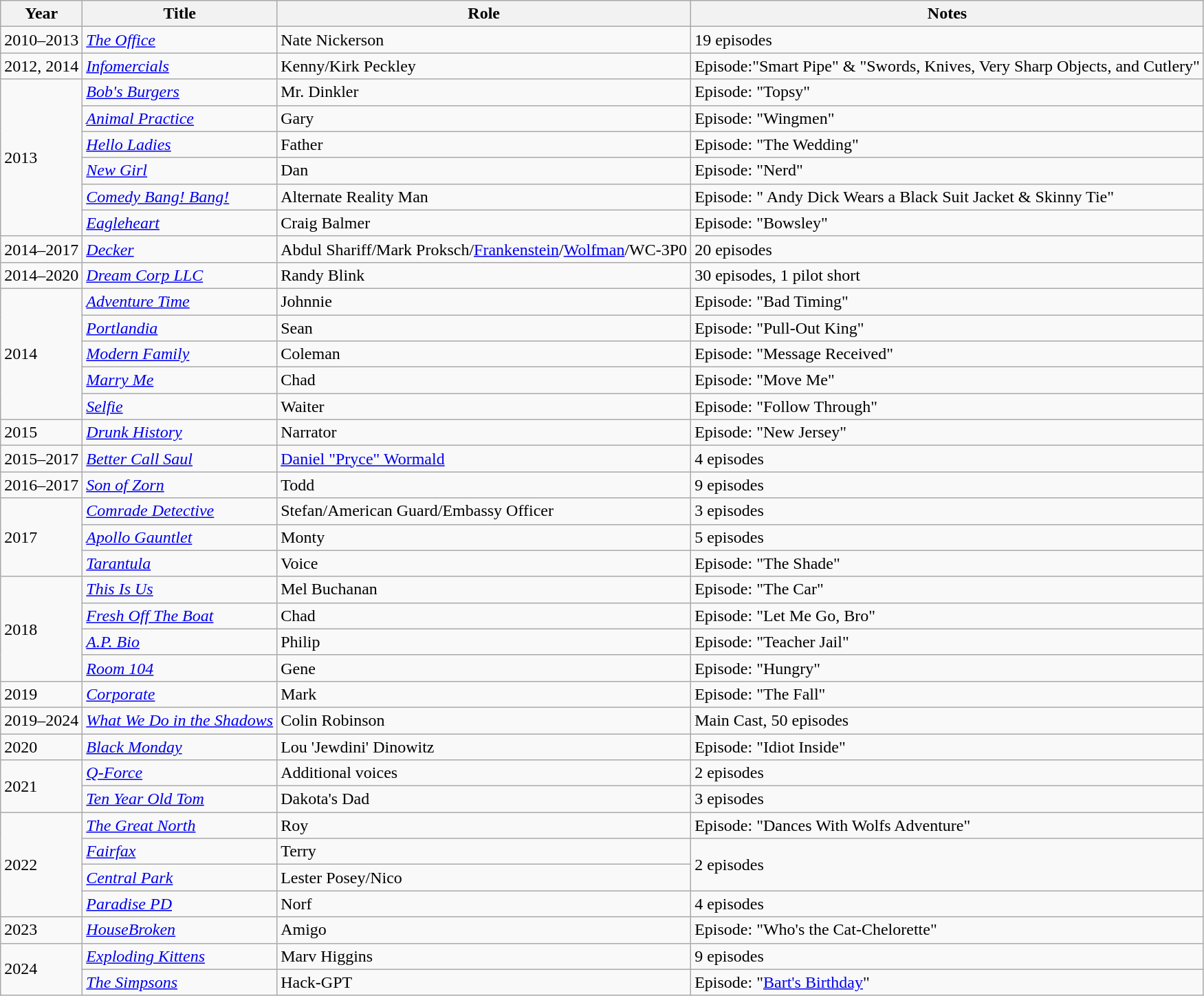<table class="wikitable sortable">
<tr>
<th>Year</th>
<th>Title</th>
<th>Role</th>
<th class="unsortable">Notes</th>
</tr>
<tr>
<td>2010–2013</td>
<td><em><a href='#'>The Office</a></em></td>
<td>Nate Nickerson</td>
<td>19 episodes</td>
</tr>
<tr>
<td>2012, 2014</td>
<td><em><a href='#'>Infomercials</a></em></td>
<td>Kenny/Kirk Peckley</td>
<td>Episode:"Smart Pipe" & "Swords, Knives, Very Sharp Objects, and Cutlery"</td>
</tr>
<tr>
<td rowspan="6">2013</td>
<td><em><a href='#'>Bob's Burgers</a></em></td>
<td>Mr. Dinkler</td>
<td>Episode: "Topsy"</td>
</tr>
<tr>
<td><em><a href='#'>Animal Practice</a></em></td>
<td>Gary</td>
<td>Episode: "Wingmen"</td>
</tr>
<tr>
<td><em><a href='#'>Hello Ladies</a></em></td>
<td>Father</td>
<td>Episode: "The Wedding"</td>
</tr>
<tr>
<td><em><a href='#'>New Girl</a></em></td>
<td>Dan</td>
<td>Episode: "Nerd"</td>
</tr>
<tr>
<td><em><a href='#'>Comedy Bang! Bang!</a></em></td>
<td>Alternate Reality Man</td>
<td>Episode: " Andy Dick Wears a Black Suit Jacket & Skinny Tie"</td>
</tr>
<tr>
<td><em><a href='#'>Eagleheart</a></em></td>
<td>Craig Balmer</td>
<td>Episode: "Bowsley"</td>
</tr>
<tr>
<td>2014–2017</td>
<td><em><a href='#'>Decker</a></em></td>
<td>Abdul Shariff/Mark Proksch/<a href='#'>Frankenstein</a>/<a href='#'>Wolfman</a>/WC-3P0</td>
<td>20 episodes</td>
</tr>
<tr>
<td>2014–2020</td>
<td><em><a href='#'>Dream Corp LLC</a></em></td>
<td>Randy Blink</td>
<td>30 episodes, 1 pilot short</td>
</tr>
<tr>
<td rowspan="5">2014</td>
<td><em><a href='#'>Adventure Time</a></em></td>
<td>Johnnie</td>
<td>Episode: "Bad Timing"</td>
</tr>
<tr>
<td><em><a href='#'>Portlandia</a></em></td>
<td>Sean</td>
<td>Episode: "Pull-Out King"</td>
</tr>
<tr>
<td><em><a href='#'>Modern Family</a></em></td>
<td>Coleman</td>
<td>Episode: "Message Received"</td>
</tr>
<tr>
<td><em><a href='#'>Marry Me</a></em></td>
<td>Chad</td>
<td>Episode: "Move Me"</td>
</tr>
<tr>
<td><em><a href='#'>Selfie</a></em></td>
<td>Waiter</td>
<td>Episode: "Follow Through"</td>
</tr>
<tr>
<td>2015</td>
<td><em><a href='#'>Drunk History</a></em></td>
<td>Narrator</td>
<td>Episode: "New Jersey"</td>
</tr>
<tr>
<td>2015–2017</td>
<td><em><a href='#'>Better Call Saul</a></em></td>
<td><a href='#'>Daniel "Pryce" Wormald</a></td>
<td>4 episodes</td>
</tr>
<tr>
<td>2016–2017</td>
<td><em><a href='#'>Son of Zorn</a></em></td>
<td>Todd</td>
<td>9 episodes</td>
</tr>
<tr>
<td rowspan="3">2017</td>
<td><em><a href='#'>Comrade Detective</a></em></td>
<td>Stefan/American Guard/Embassy Officer</td>
<td>3 episodes</td>
</tr>
<tr>
<td><em><a href='#'>Apollo Gauntlet</a></em></td>
<td>Monty</td>
<td>5 episodes</td>
</tr>
<tr>
<td><em><a href='#'>Tarantula</a></em></td>
<td>Voice</td>
<td>Episode: "The Shade"</td>
</tr>
<tr>
<td rowspan="4">2018</td>
<td><em><a href='#'>This Is Us</a></em></td>
<td>Mel Buchanan</td>
<td>Episode: "The Car"</td>
</tr>
<tr>
<td><em><a href='#'>Fresh Off The Boat</a></em></td>
<td>Chad</td>
<td>Episode: "Let Me Go, Bro"</td>
</tr>
<tr>
<td><em><a href='#'>A.P. Bio</a></em></td>
<td>Philip</td>
<td>Episode: "Teacher Jail"</td>
</tr>
<tr>
<td><em><a href='#'>Room 104</a></em></td>
<td>Gene</td>
<td>Episode: "Hungry"</td>
</tr>
<tr>
<td>2019</td>
<td><em><a href='#'>Corporate</a></em></td>
<td>Mark</td>
<td>Episode: "The Fall"</td>
</tr>
<tr>
<td>2019–2024</td>
<td><em><a href='#'>What We Do in the Shadows</a></em></td>
<td>Colin Robinson</td>
<td>Main Cast, 50 episodes</td>
</tr>
<tr>
<td>2020</td>
<td><em><a href='#'>Black Monday</a></em></td>
<td>Lou 'Jewdini' Dinowitz</td>
<td>Episode: "Idiot Inside"</td>
</tr>
<tr>
<td rowspan="2">2021</td>
<td><em><a href='#'>Q-Force</a></em></td>
<td>Additional voices</td>
<td>2 episodes</td>
</tr>
<tr>
<td><em><a href='#'>Ten Year Old Tom</a></em></td>
<td>Dakota's Dad</td>
<td>3 episodes</td>
</tr>
<tr>
<td rowspan="4">2022</td>
<td><em><a href='#'>The Great North</a></em></td>
<td>Roy</td>
<td>Episode: "Dances With Wolfs Adventure"</td>
</tr>
<tr>
<td><em><a href='#'>Fairfax</a></em></td>
<td>Terry</td>
<td rowspan="2">2 episodes</td>
</tr>
<tr>
<td><em><a href='#'>Central Park</a></em></td>
<td>Lester Posey/Nico</td>
</tr>
<tr>
<td><em><a href='#'>Paradise PD</a></em></td>
<td>Norf</td>
<td>4 episodes</td>
</tr>
<tr>
<td>2023</td>
<td><em><a href='#'>HouseBroken</a></em></td>
<td>Amigo</td>
<td>Episode: "Who's the Cat-Chelorette"</td>
</tr>
<tr>
<td rowspan="2">2024</td>
<td><em><a href='#'>Exploding Kittens</a></em></td>
<td>Marv Higgins</td>
<td>9 episodes</td>
</tr>
<tr>
<td><em> <a href='#'>The Simpsons</a></td>
<td>Hack-GPT</td>
<td>Episode: "<a href='#'>Bart's Birthday</a>"</td>
</tr>
</table>
